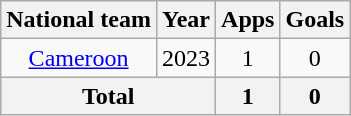<table class="wikitable" style="text-align:center">
<tr>
<th>National team</th>
<th>Year</th>
<th>Apps</th>
<th>Goals</th>
</tr>
<tr>
<td rowspan="1"><a href='#'>Cameroon</a></td>
<td>2023</td>
<td>1</td>
<td>0</td>
</tr>
<tr>
<th colspan="2">Total</th>
<th>1</th>
<th>0</th>
</tr>
</table>
